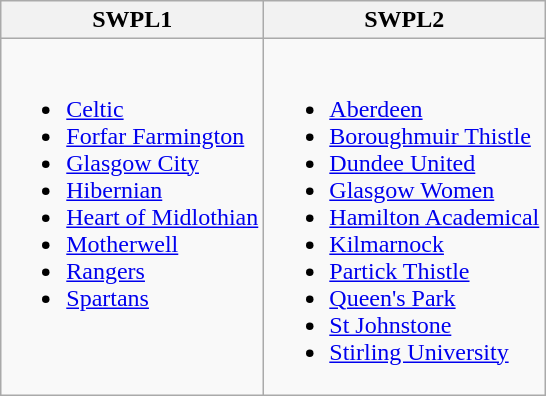<table class="wikitable" style="text-align:left">
<tr>
<th>SWPL1</th>
<th>SWPL2</th>
</tr>
<tr>
<td valign=top><br><ul><li><a href='#'>Celtic</a></li><li><a href='#'>Forfar Farmington</a></li><li><a href='#'>Glasgow City</a></li><li><a href='#'>Hibernian</a></li><li><a href='#'>Heart of Midlothian</a></li><li><a href='#'>Motherwell</a></li><li><a href='#'>Rangers</a></li><li><a href='#'>Spartans</a></li></ul></td>
<td valign=top><br><ul><li><a href='#'>Aberdeen</a></li><li><a href='#'>Boroughmuir Thistle</a></li><li><a href='#'>Dundee United</a></li><li><a href='#'>Glasgow Women</a></li><li><a href='#'>Hamilton Academical</a></li><li><a href='#'>Kilmarnock</a></li><li><a href='#'>Partick Thistle</a></li><li><a href='#'>Queen's Park</a></li><li><a href='#'>St Johnstone</a></li><li><a href='#'>Stirling University</a></li></ul></td>
</tr>
</table>
